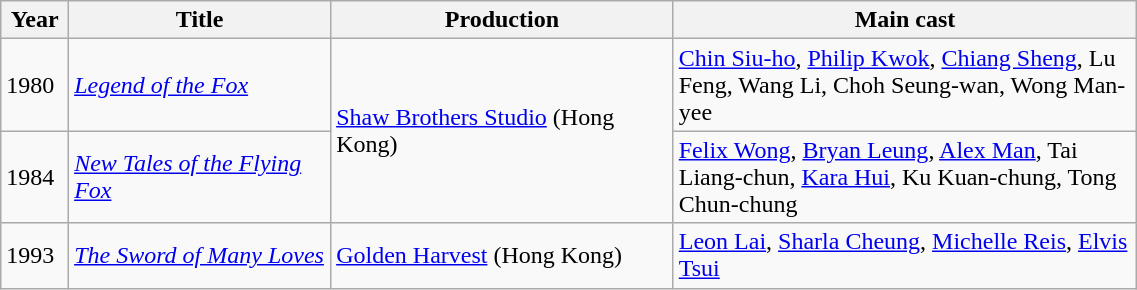<table class="wikitable" width=60%>
<tr>
<th width=1%>Year</th>
<th width=13%>Title</th>
<th width=17%>Production</th>
<th width=23%>Main cast</th>
</tr>
<tr>
<td>1980</td>
<td><em><a href='#'>Legend of the Fox</a></em></td>
<td rowspan=2><a href='#'>Shaw Brothers Studio</a> (Hong Kong)</td>
<td><a href='#'>Chin Siu-ho</a>, <a href='#'>Philip Kwok</a>, <a href='#'>Chiang Sheng</a>, Lu Feng, Wang Li, Choh Seung-wan, Wong Man-yee</td>
</tr>
<tr>
<td>1984</td>
<td><em><a href='#'>New Tales of the Flying Fox</a></em></td>
<td><a href='#'>Felix Wong</a>, <a href='#'>Bryan Leung</a>, <a href='#'>Alex Man</a>, Tai Liang-chun, <a href='#'>Kara Hui</a>, Ku Kuan-chung, Tong Chun-chung</td>
</tr>
<tr>
<td>1993</td>
<td><em><a href='#'>The Sword of Many Loves</a></em></td>
<td><a href='#'>Golden Harvest</a> (Hong Kong)</td>
<td><a href='#'>Leon Lai</a>, <a href='#'>Sharla Cheung</a>, <a href='#'>Michelle Reis</a>, <a href='#'>Elvis Tsui</a></td>
</tr>
</table>
